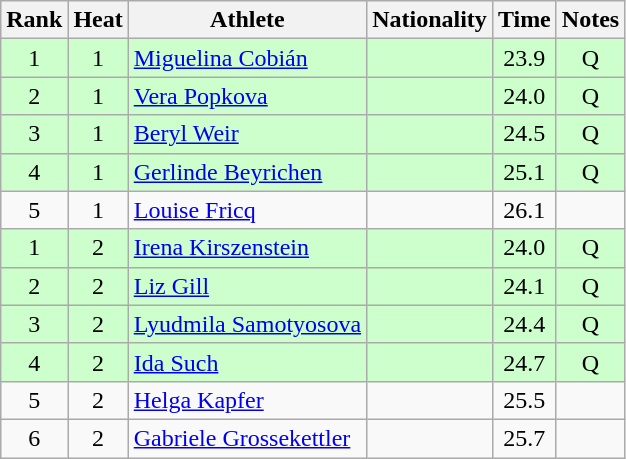<table class="wikitable sortable" style="text-align:center">
<tr>
<th>Rank</th>
<th>Heat</th>
<th>Athlete</th>
<th>Nationality</th>
<th>Time</th>
<th>Notes</th>
</tr>
<tr bgcolor=ccffcc>
<td>1</td>
<td>1</td>
<td align=left><a href='#'>Miguelina Cobián</a></td>
<td align=left></td>
<td>23.9</td>
<td>Q</td>
</tr>
<tr bgcolor=ccffcc>
<td>2</td>
<td>1</td>
<td align=left><a href='#'>Vera Popkova</a></td>
<td align=left></td>
<td>24.0</td>
<td>Q</td>
</tr>
<tr bgcolor=ccffcc>
<td>3</td>
<td>1</td>
<td align=left><a href='#'>Beryl Weir</a></td>
<td align=left></td>
<td>24.5</td>
<td>Q</td>
</tr>
<tr bgcolor=ccffcc>
<td>4</td>
<td>1</td>
<td align=left><a href='#'>Gerlinde Beyrichen</a></td>
<td align=left></td>
<td>25.1</td>
<td>Q</td>
</tr>
<tr>
<td>5</td>
<td>1</td>
<td align=left><a href='#'>Louise Fricq</a></td>
<td align=left></td>
<td>26.1</td>
<td></td>
</tr>
<tr bgcolor=ccffcc>
<td>1</td>
<td>2</td>
<td align=left><a href='#'>Irena Kirszenstein</a></td>
<td align=left></td>
<td>24.0</td>
<td>Q</td>
</tr>
<tr bgcolor=ccffcc>
<td>2</td>
<td>2</td>
<td align=left><a href='#'>Liz Gill</a></td>
<td align=left></td>
<td>24.1</td>
<td>Q</td>
</tr>
<tr bgcolor=ccffcc>
<td>3</td>
<td>2</td>
<td align=left><a href='#'>Lyudmila Samotyosova</a></td>
<td align=left></td>
<td>24.4</td>
<td>Q</td>
</tr>
<tr bgcolor=ccffcc>
<td>4</td>
<td>2</td>
<td align=left><a href='#'>Ida Such</a></td>
<td align=left></td>
<td>24.7</td>
<td>Q</td>
</tr>
<tr>
<td>5</td>
<td>2</td>
<td align=left><a href='#'>Helga Kapfer</a></td>
<td align=left></td>
<td>25.5</td>
<td></td>
</tr>
<tr>
<td>6</td>
<td>2</td>
<td align=left><a href='#'>Gabriele Grossekettler</a></td>
<td align=left></td>
<td>25.7</td>
<td></td>
</tr>
</table>
